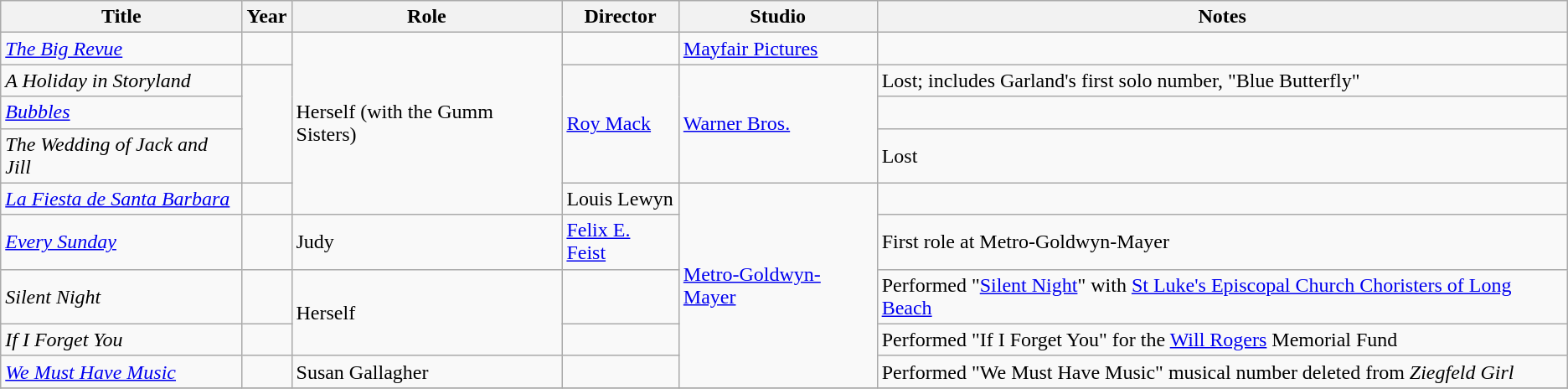<table class="wikitable sortable plainrowheaders">
<tr>
<th scope="col">Title</th>
<th scope="col">Year</th>
<th scope="col">Role</th>
<th scope="col">Director</th>
<th scope="col">Studio</th>
<th scope="col" class="unsortable">Notes</th>
</tr>
<tr>
<td scope="row"><em><a href='#'>The Big Revue</a></em></td>
<td align="center"></td>
<td rowspan="5">Herself (with the Gumm Sisters)</td>
<td></td>
<td><a href='#'>Mayfair Pictures</a></td>
<td></td>
</tr>
<tr>
<td scope="row"><em>A Holiday in Storyland</em></td>
<td rowspan="3" align="center"></td>
<td rowspan="3"><a href='#'>Roy Mack</a></td>
<td rowspan="3"><a href='#'>Warner Bros.</a></td>
<td>Lost; includes Garland's first solo number, "Blue Butterfly"</td>
</tr>
<tr>
<td scope="row"><em><a href='#'>Bubbles</a></em></td>
<td></td>
</tr>
<tr>
<td scope="row"><em>The Wedding of Jack and Jill</em></td>
<td>Lost</td>
</tr>
<tr>
<td scope="row"><em><a href='#'>La Fiesta de Santa Barbara</a></em></td>
<td align="center"></td>
<td>Louis Lewyn</td>
<td rowspan="5"><a href='#'>Metro-Goldwyn-Mayer</a></td>
<td></td>
</tr>
<tr>
<td scope="row"><em><a href='#'>Every Sunday</a></em></td>
<td align="center"></td>
<td>Judy</td>
<td><a href='#'>Felix E. Feist</a></td>
<td>First role at Metro-Goldwyn-Mayer</td>
</tr>
<tr>
<td scope="row"><em>Silent Night</em></td>
<td align="center"></td>
<td rowspan="2">Herself</td>
<td></td>
<td>Performed "<a href='#'>Silent Night</a>" with <a href='#'>St Luke's Episcopal Church Choristers of Long Beach</a></td>
</tr>
<tr>
<td scope="row"><em>If I Forget You</em></td>
<td align="center"></td>
<td></td>
<td>Performed "If I Forget You" for the <a href='#'>Will Rogers</a> Memorial Fund</td>
</tr>
<tr>
<td scope="row"><em><a href='#'>We Must Have Music</a></em></td>
<td align="center"></td>
<td>Susan Gallagher</td>
<td></td>
<td>Performed "We Must Have Music" musical number deleted from <em>Ziegfeld Girl</em></td>
</tr>
<tr>
</tr>
</table>
